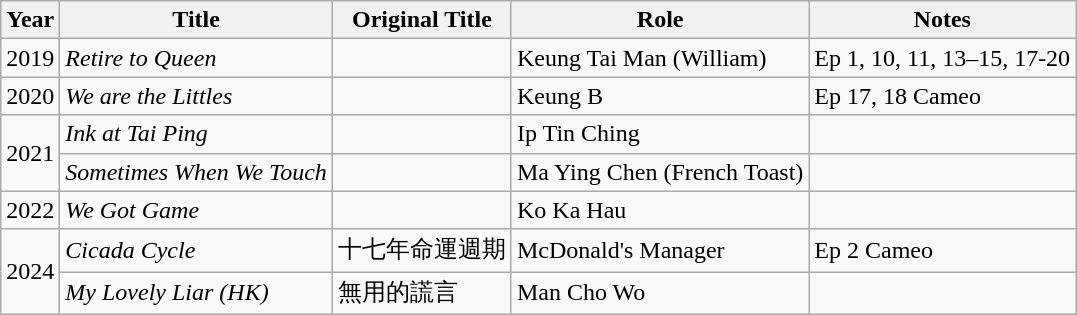<table class="wikitable plainrowheaders">
<tr>
<th>Year</th>
<th>Title</th>
<th>Original Title</th>
<th>Role</th>
<th>Notes</th>
</tr>
<tr>
<td>2019</td>
<td><em>Retire to Queen</em></td>
<td></td>
<td>Keung Tai Man (William)</td>
<td>Ep 1, 10, 11, 13–15, 17-20</td>
</tr>
<tr>
<td>2020</td>
<td><em>We are the Littles</em></td>
<td></td>
<td>Keung B</td>
<td>Ep 17, 18 Cameo</td>
</tr>
<tr>
<td rowspan=2>2021</td>
<td><em>Ink at Tai Ping</em></td>
<td></td>
<td>Ip Tin Ching</td>
<td></td>
</tr>
<tr>
<td><em>Sometimes When We Touch</em></td>
<td></td>
<td>Ma Ying Chen (French Toast)</td>
<td></td>
</tr>
<tr>
<td rowspan=1>2022</td>
<td><em>We Got Game</em></td>
<td></td>
<td>Ko Ka Hau</td>
<td></td>
</tr>
<tr>
<td rowspan="2">2024</td>
<td><em>Cicada Cycle</em></td>
<td>十七年命運週期</td>
<td>McDonald's Manager</td>
<td>Ep 2 Cameo</td>
</tr>
<tr>
<td><em>My Lovely Liar (HK)</em></td>
<td>無用的謊言</td>
<td>Man Cho Wo</td>
<td></td>
</tr>
</table>
